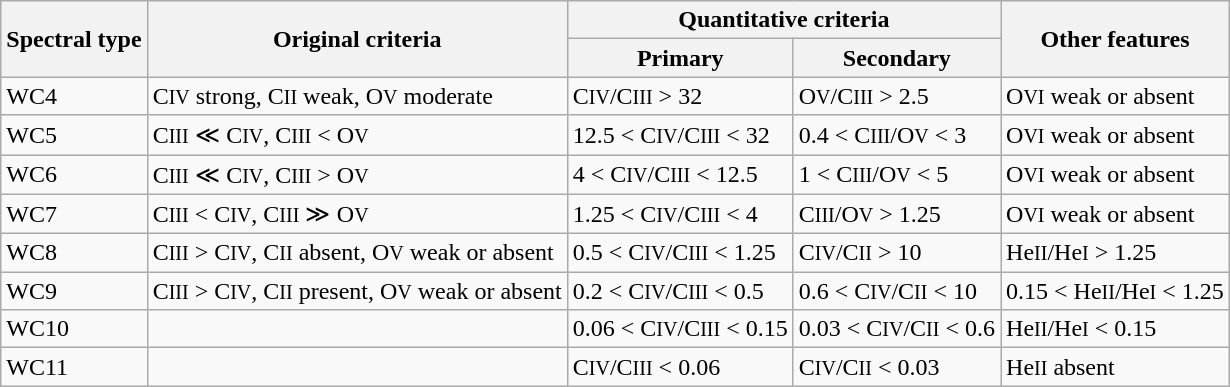<table class="wikitable">
<tr>
<th rowspan=2>Spectral type</th>
<th rowspan=2>Original criteria</th>
<th colspan=2>Quantitative criteria</th>
<th rowspan=2>Other features</th>
</tr>
<tr>
<th>Primary</th>
<th>Secondary</th>
</tr>
<tr>
<td>WC4</td>
<td>C<small>IV</small> strong, C<small>II</small> weak, O<small>V</small> moderate</td>
<td>C<small>IV</small>/C<small>III</small> > 32</td>
<td>O<small>V</small>/C<small>III</small> > 2.5</td>
<td>O<small>VI</small> weak or absent</td>
</tr>
<tr>
<td>WC5</td>
<td>C<small>III</small> ≪ C<small>IV</small>, C<small>III</small> < O<small>V</small></td>
<td>12.5 < C<small>IV</small>/C<small>III</small> < 32</td>
<td>0.4 < C<small>III</small>/O<small>V</small> < 3</td>
<td>O<small>VI</small> weak or absent</td>
</tr>
<tr>
<td>WC6</td>
<td>C<small>III</small> ≪ C<small>IV</small>, C<small>III</small> > O<small>V</small></td>
<td>4 < C<small>IV</small>/C<small>III</small> < 12.5</td>
<td>1 < C<small>III</small>/O<small>V</small> < 5</td>
<td>O<small>VI</small> weak or absent</td>
</tr>
<tr>
<td>WC7</td>
<td>C<small>III</small> < C<small>IV</small>, C<small>III</small> ≫ O<small>V</small></td>
<td>1.25 < C<small>IV</small>/C<small>III</small> < 4</td>
<td>C<small>III</small>/O<small>V</small> > 1.25</td>
<td>O<small>VI</small> weak or absent</td>
</tr>
<tr>
<td>WC8</td>
<td>C<small>III</small> > C<small>IV</small>, C<small>II</small> absent, O<small>V</small> weak or absent</td>
<td>0.5 < C<small>IV</small>/C<small>III</small> < 1.25</td>
<td>C<small>IV</small>/C<small>II</small> > 10</td>
<td>He<small>II</small>/He<small>I</small> > 1.25</td>
</tr>
<tr>
<td>WC9</td>
<td>C<small>III</small> > C<small>IV</small>, C<small>II</small> present, O<small>V</small> weak or absent</td>
<td>0.2 < C<small>IV</small>/C<small>III</small> < 0.5</td>
<td>0.6 < C<small>IV</small>/C<small>II</small> < 10</td>
<td>0.15 < He<small>II</small>/He<small>I</small> < 1.25</td>
</tr>
<tr>
<td>WC10</td>
<td></td>
<td>0.06 < C<small>IV</small>/C<small>III</small> < 0.15</td>
<td>0.03 < C<small>IV</small>/C<small>II</small> < 0.6</td>
<td>He<small>II</small>/He<small>I</small> < 0.15</td>
</tr>
<tr>
<td>WC11</td>
<td></td>
<td>C<small>IV</small>/C<small>III</small> < 0.06</td>
<td>C<small>IV</small>/C<small>II</small> < 0.03</td>
<td>He<small>II</small> absent</td>
</tr>
</table>
